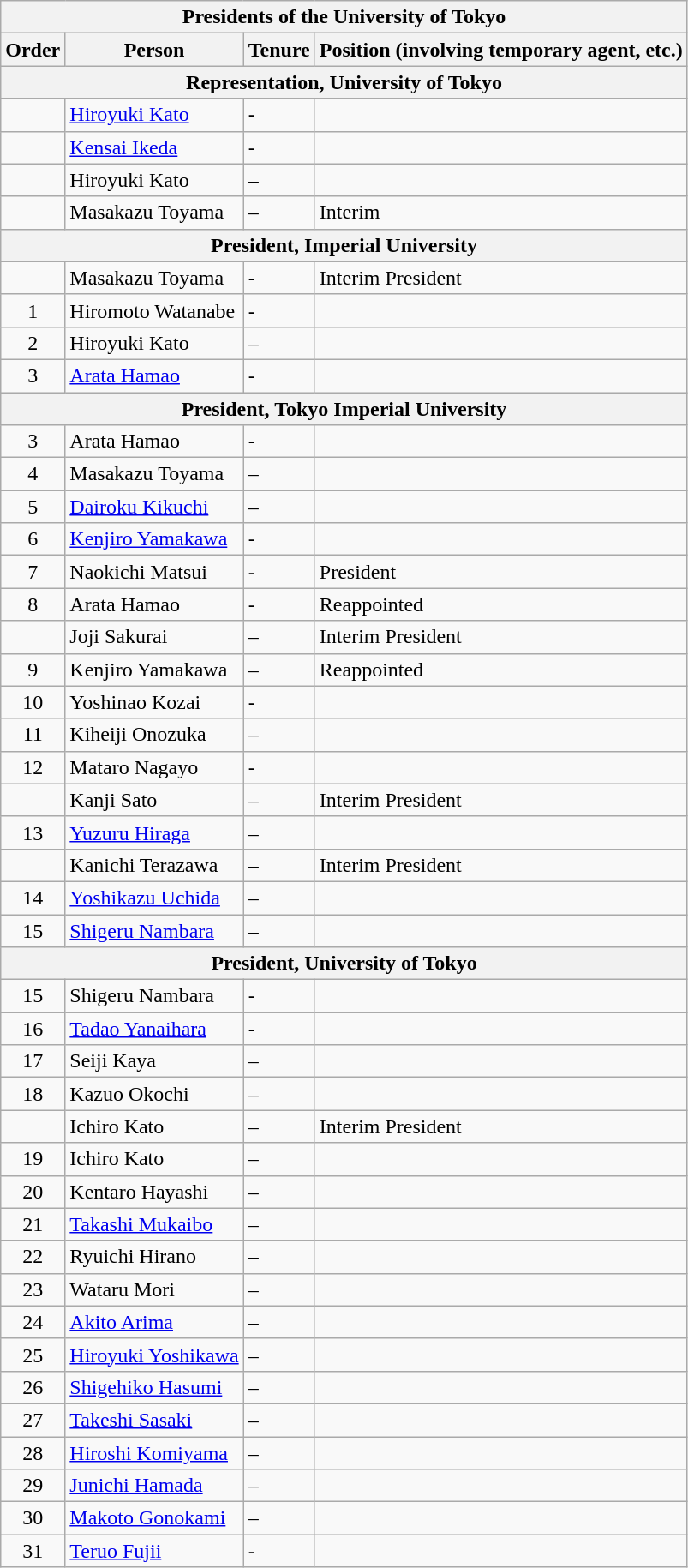<table class="wikitable">
<tr>
<th colspan="4">Presidents of the University of Tokyo</th>
</tr>
<tr>
<th>Order</th>
<th>Person</th>
<th>Tenure</th>
<th>Position (involving temporary agent, etc.)</th>
</tr>
<tr>
<th colspan="4">Representation, University of Tokyo</th>
</tr>
<tr>
<td></td>
<td><a href='#'>Hiroyuki Kato</a></td>
<td> - </td>
<td></td>
</tr>
<tr>
<td></td>
<td><a href='#'>Kensai Ikeda</a></td>
<td> - </td>
<td></td>
</tr>
<tr>
<td></td>
<td>Hiroyuki Kato</td>
<td> – </td>
<td></td>
</tr>
<tr>
<td></td>
<td>Masakazu Toyama</td>
<td> – </td>
<td>Interim</td>
</tr>
<tr>
<th colspan="4">President, Imperial University</th>
</tr>
<tr>
<td></td>
<td>Masakazu Toyama</td>
<td> - </td>
<td>Interim President</td>
</tr>
<tr>
<td style="text-align:center">1</td>
<td>Hiromoto Watanabe</td>
<td> - </td>
<td></td>
</tr>
<tr>
<td style="text-align:center">2</td>
<td>Hiroyuki Kato</td>
<td> – </td>
<td></td>
</tr>
<tr>
<td style="text-align:center">3</td>
<td><a href='#'>Arata Hamao</a></td>
<td> - </td>
<td></td>
</tr>
<tr>
<th colspan="4">President, Tokyo Imperial University</th>
</tr>
<tr>
<td style="text-align:center">3</td>
<td>Arata Hamao</td>
<td> - </td>
<td></td>
</tr>
<tr>
<td style="text-align:center">4</td>
<td>Masakazu Toyama</td>
<td> – </td>
<td></td>
</tr>
<tr>
<td style="text-align:center">5</td>
<td><a href='#'>Dairoku Kikuchi</a></td>
<td> – </td>
<td></td>
</tr>
<tr>
<td style="text-align:center">6</td>
<td><a href='#'>Kenjiro Yamakawa</a></td>
<td> - </td>
<td></td>
</tr>
<tr>
<td style="text-align:center">7</td>
<td>Naokichi Matsui</td>
<td> - </td>
<td>President</td>
</tr>
<tr>
<td style="text-align:center">8</td>
<td>Arata Hamao</td>
<td> - </td>
<td>Reappointed</td>
</tr>
<tr>
<td></td>
<td>Joji Sakurai</td>
<td> – </td>
<td>Interim President</td>
</tr>
<tr>
<td style="text-align:center">9</td>
<td>Kenjiro Yamakawa</td>
<td> – </td>
<td>Reappointed</td>
</tr>
<tr>
<td style="text-align:center">10</td>
<td>Yoshinao Kozai</td>
<td> - </td>
<td></td>
</tr>
<tr>
<td style="text-align:center">11</td>
<td>Kiheiji Onozuka</td>
<td> – </td>
<td></td>
</tr>
<tr>
<td style="text-align:center">12</td>
<td>Mataro Nagayo</td>
<td> - </td>
<td></td>
</tr>
<tr>
<td></td>
<td>Kanji Sato</td>
<td> – </td>
<td>Interim President</td>
</tr>
<tr>
<td style="text-align:center">13</td>
<td><a href='#'>Yuzuru Hiraga</a></td>
<td> – </td>
<td></td>
</tr>
<tr>
<td></td>
<td>Kanichi Terazawa</td>
<td> – </td>
<td>Interim President</td>
</tr>
<tr>
<td style="text-align:center">14</td>
<td><a href='#'>Yoshikazu Uchida</a></td>
<td> – </td>
<td></td>
</tr>
<tr>
<td style="text-align:center">15</td>
<td><a href='#'>Shigeru Nambara</a></td>
<td> – </td>
<td></td>
</tr>
<tr>
<th colspan="4">President, University of Tokyo</th>
</tr>
<tr>
<td style="text-align:center">15</td>
<td>Shigeru Nambara</td>
<td> - </td>
<td></td>
</tr>
<tr>
<td style="text-align:center">16</td>
<td><a href='#'>Tadao Yanaihara</a></td>
<td> - </td>
<td></td>
</tr>
<tr>
<td style="text-align:center">17</td>
<td>Seiji Kaya</td>
<td> – </td>
<td></td>
</tr>
<tr>
<td style="text-align:center">18</td>
<td>Kazuo Okochi</td>
<td> – </td>
<td></td>
</tr>
<tr>
<td></td>
<td>Ichiro Kato</td>
<td> – </td>
<td>Interim President</td>
</tr>
<tr>
<td style="text-align:center">19</td>
<td>Ichiro Kato</td>
<td> – </td>
<td></td>
</tr>
<tr>
<td style="text-align:center">20</td>
<td>Kentaro Hayashi</td>
<td> – </td>
<td></td>
</tr>
<tr>
<td style="text-align:center">21</td>
<td><a href='#'>Takashi Mukaibo</a></td>
<td> – </td>
<td></td>
</tr>
<tr>
<td style="text-align:center">22</td>
<td>Ryuichi Hirano</td>
<td> – </td>
<td></td>
</tr>
<tr>
<td style="text-align:center">23</td>
<td>Wataru Mori</td>
<td> – </td>
<td></td>
</tr>
<tr>
<td style="text-align:center">24</td>
<td><a href='#'>Akito Arima</a></td>
<td> – </td>
<td></td>
</tr>
<tr>
<td style="text-align:center">25</td>
<td><a href='#'>Hiroyuki Yoshikawa</a></td>
<td> – </td>
<td></td>
</tr>
<tr>
<td style="text-align:center">26</td>
<td><a href='#'>Shigehiko Hasumi</a></td>
<td> – </td>
<td></td>
</tr>
<tr>
<td style="text-align:center">27</td>
<td><a href='#'>Takeshi Sasaki</a></td>
<td> – </td>
<td></td>
</tr>
<tr>
<td style="text-align:center">28</td>
<td><a href='#'>Hiroshi Komiyama</a></td>
<td> – </td>
<td></td>
</tr>
<tr>
<td style="text-align:center">29</td>
<td><a href='#'>Junichi Hamada</a></td>
<td> – </td>
<td></td>
</tr>
<tr>
<td style="text-align:center">30</td>
<td><a href='#'>Makoto Gonokami</a></td>
<td> – </td>
<td></td>
</tr>
<tr>
<td style="text-align:center">31</td>
<td><a href='#'>Teruo Fujii</a></td>
<td> -</td>
<td></td>
</tr>
</table>
